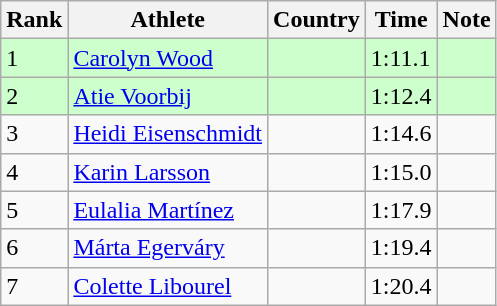<table class="wikitable sortable">
<tr>
<th>Rank</th>
<th>Athlete</th>
<th>Country</th>
<th>Time</th>
<th>Note</th>
</tr>
<tr bgcolor=#CCFFCC>
<td>1</td>
<td><a href='#'>Carolyn Wood</a></td>
<td></td>
<td>1:11.1</td>
<td></td>
</tr>
<tr bgcolor=#CCFFCC>
<td>2</td>
<td><a href='#'>Atie Voorbij</a></td>
<td></td>
<td>1:12.4</td>
<td></td>
</tr>
<tr>
<td>3</td>
<td><a href='#'>Heidi Eisenschmidt</a></td>
<td></td>
<td>1:14.6</td>
<td></td>
</tr>
<tr>
<td>4</td>
<td><a href='#'>Karin Larsson</a></td>
<td></td>
<td>1:15.0</td>
<td></td>
</tr>
<tr>
<td>5</td>
<td><a href='#'>Eulalia Martínez</a></td>
<td></td>
<td>1:17.9</td>
<td></td>
</tr>
<tr>
<td>6</td>
<td><a href='#'>Márta Egerváry</a></td>
<td></td>
<td>1:19.4</td>
<td></td>
</tr>
<tr>
<td>7</td>
<td><a href='#'>Colette Libourel</a></td>
<td></td>
<td>1:20.4</td>
<td></td>
</tr>
</table>
